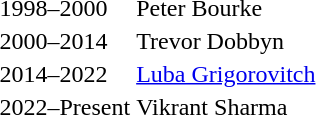<table>
<tr>
<td>1998–2000</td>
<td>Peter Bourke</td>
</tr>
<tr>
<td>2000–2014</td>
<td>Trevor Dobbyn</td>
</tr>
<tr>
<td>2014–2022</td>
<td><a href='#'>Luba Grigorovitch</a></td>
</tr>
<tr>
<td>2022–Present</td>
<td>Vikrant Sharma</td>
</tr>
</table>
